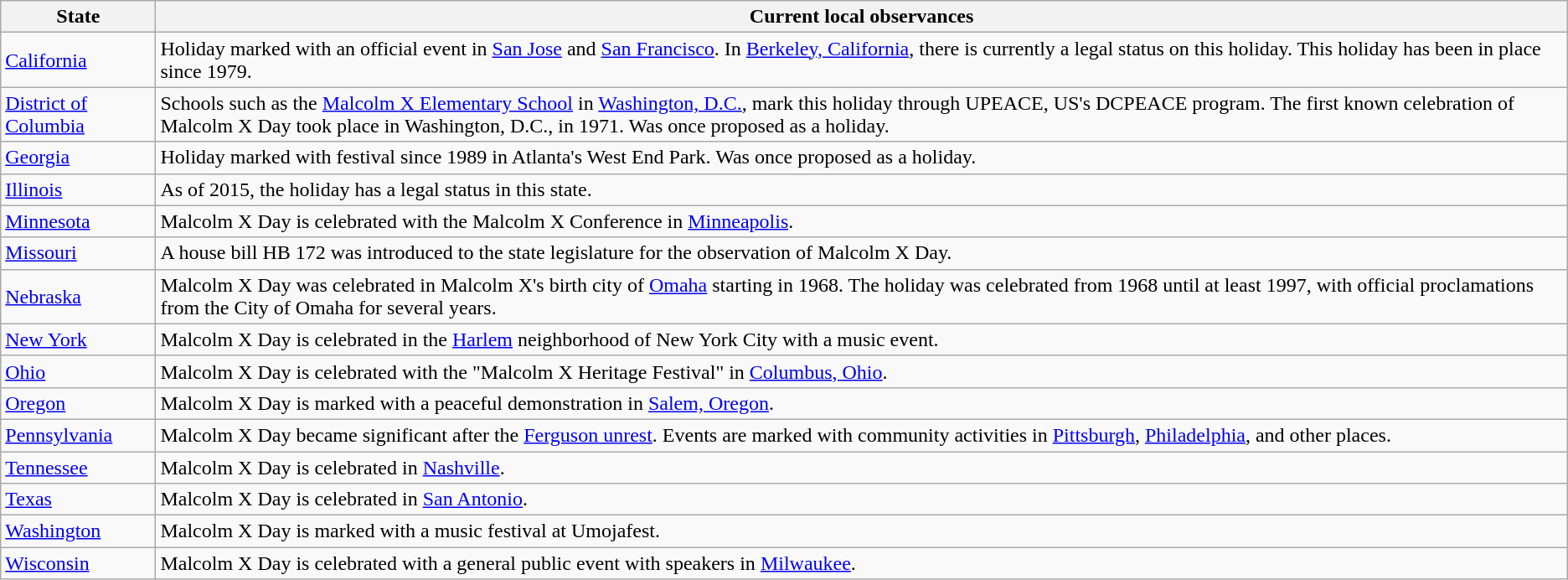<table class="wikitable">
<tr>
<th colspan=1>State</th>
<th>Current local observances</th>
</tr>
<tr>
<td><a href='#'>California</a></td>
<td>Holiday marked with an official event in <a href='#'>San Jose</a> and <a href='#'>San Francisco</a>. In <a href='#'>Berkeley, California</a>, there is currently a legal status on this holiday. This holiday has been in place since 1979.</td>
</tr>
<tr>
<td><a href='#'>District of Columbia</a></td>
<td>Schools such as the <a href='#'>Malcolm X Elementary School</a> in <a href='#'>Washington, D.C.</a>, mark this holiday through UPEACE, US's DCPEACE program. The first known celebration of Malcolm X Day took place in Washington, D.C., in 1971. Was once proposed as a holiday.</td>
</tr>
<tr>
<td><a href='#'>Georgia</a></td>
<td>Holiday marked with festival since 1989 in Atlanta's West End Park. Was once proposed as a holiday.</td>
</tr>
<tr>
<td><a href='#'>Illinois</a></td>
<td>As of 2015, the holiday has a legal status in this state.</td>
</tr>
<tr>
<td><a href='#'>Minnesota</a></td>
<td>Malcolm X Day is celebrated with the Malcolm X Conference in <a href='#'>Minneapolis</a>.</td>
</tr>
<tr>
<td><a href='#'>Missouri</a></td>
<td>A house bill HB 172 was introduced to the state legislature for the observation of Malcolm X Day.</td>
</tr>
<tr>
<td><a href='#'>Nebraska</a></td>
<td>Malcolm X Day was celebrated in Malcolm X's birth city of <a href='#'>Omaha</a> starting in 1968. The holiday was celebrated from 1968 until at least 1997, with official proclamations from the City of Omaha for several years.</td>
</tr>
<tr>
<td><a href='#'>New York</a></td>
<td>Malcolm X Day is celebrated in the <a href='#'>Harlem</a> neighborhood of New York City with a music event.</td>
</tr>
<tr>
<td><a href='#'>Ohio</a></td>
<td>Malcolm X Day is celebrated with the "Malcolm X Heritage Festival" in <a href='#'>Columbus, Ohio</a>.</td>
</tr>
<tr>
<td><a href='#'>Oregon</a></td>
<td>Malcolm X Day is marked with a peaceful demonstration in <a href='#'>Salem, Oregon</a>.</td>
</tr>
<tr>
<td><a href='#'>Pennsylvania</a></td>
<td>Malcolm X Day became significant after the <a href='#'>Ferguson unrest</a>. Events are marked with community activities in <a href='#'>Pittsburgh</a>, <a href='#'>Philadelphia</a>, and other places.</td>
</tr>
<tr>
<td><a href='#'>Tennessee</a></td>
<td>Malcolm X Day is celebrated in <a href='#'>Nashville</a>.</td>
</tr>
<tr>
<td><a href='#'>Texas</a></td>
<td>Malcolm X Day is celebrated in <a href='#'>San Antonio</a>.</td>
</tr>
<tr>
<td><a href='#'>Washington</a></td>
<td>Malcolm X Day is marked with a music festival at Umojafest.</td>
</tr>
<tr>
<td><a href='#'>Wisconsin</a></td>
<td>Malcolm X Day is celebrated with a general public event with speakers in <a href='#'>Milwaukee</a>.</td>
</tr>
</table>
